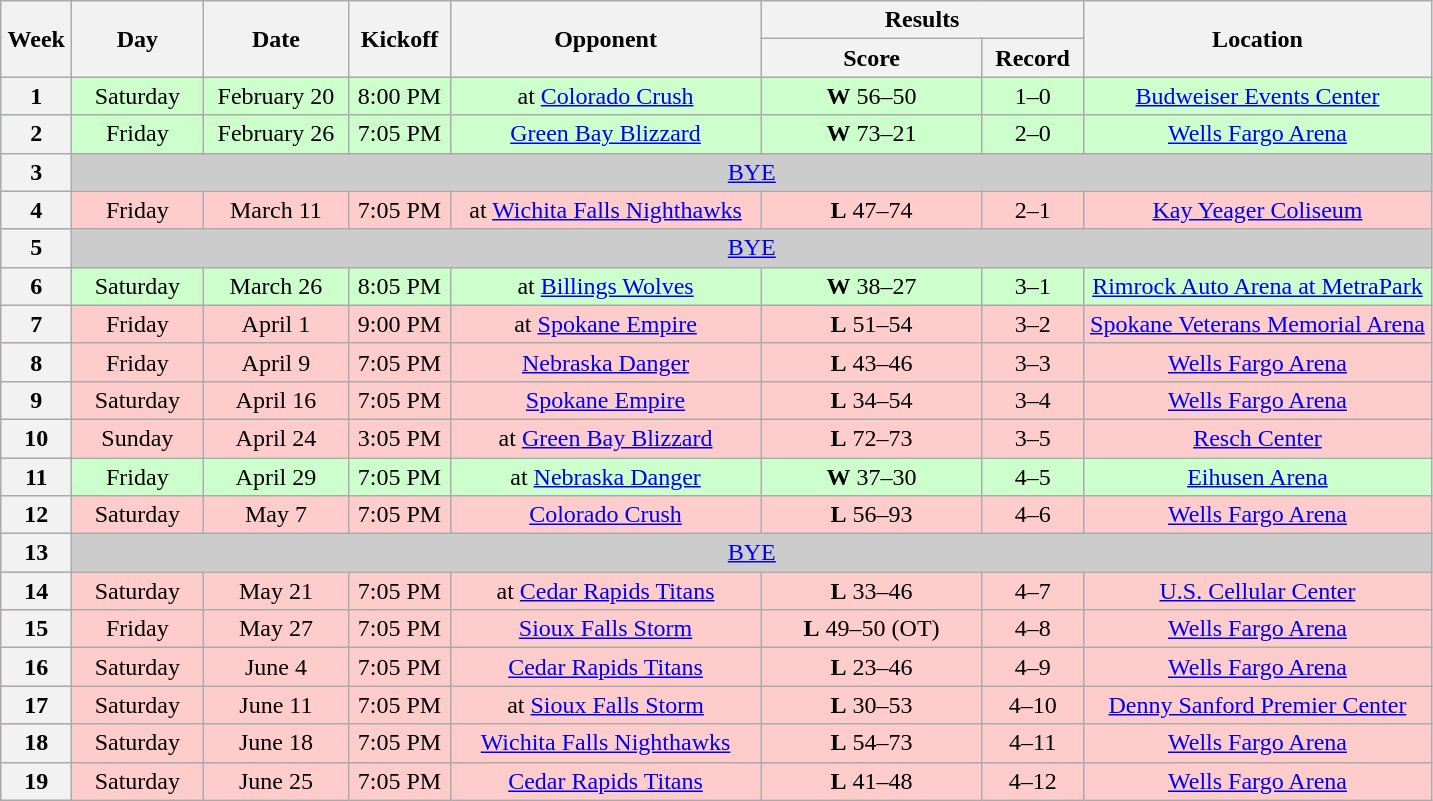<table class="wikitable">
<tr>
<th rowspan="2" width="40">Week</th>
<th rowspan="2" width="80">Day</th>
<th rowspan="2" width="90">Date</th>
<th rowspan="2" width="60">Kickoff</th>
<th rowspan="2" width="200">Opponent</th>
<th colspan="2" width="200">Results</th>
<th rowspan="2" width="225">Location</th>
</tr>
<tr>
<th width="140">Score</th>
<th width="60">Record</th>
</tr>
<tr align="center" bgcolor="#CCFFCC">
<th>1</th>
<td>Saturday</td>
<td>February 20</td>
<td>8:00 PM</td>
<td>at <a href='#'>Colorado Crush</a></td>
<td><strong>W</strong> 56–50</td>
<td>1–0</td>
<td><a href='#'>Budweiser Events Center</a></td>
</tr>
<tr align="center" bgcolor="#CCFFCC">
<th>2</th>
<td>Friday</td>
<td>February 26</td>
<td>7:05 PM</td>
<td><a href='#'>Green Bay Blizzard</a></td>
<td><strong>W</strong> 73–21</td>
<td>2–0</td>
<td><a href='#'>Wells Fargo Arena</a></td>
</tr>
<tr align="center" bgcolor="#CCCCCC">
<th>3</th>
<td colSpan=7><a href='#'>BYE</a></td>
</tr>
<tr align="center" bgcolor="#FFCCCC">
<th>4</th>
<td>Friday</td>
<td>March 11</td>
<td>7:05 PM</td>
<td>at <a href='#'>Wichita Falls Nighthawks</a></td>
<td><strong>L</strong> 47–74</td>
<td>2–1</td>
<td><a href='#'>Kay Yeager Coliseum</a></td>
</tr>
<tr align="center" bgcolor="#CCCCCC">
<th>5</th>
<td colSpan=7><a href='#'>BYE</a></td>
</tr>
<tr align="center" bgcolor="#CCFFCC">
<th>6</th>
<td>Saturday</td>
<td>March 26</td>
<td>8:05 PM</td>
<td>at <a href='#'>Billings Wolves</a></td>
<td><strong>W</strong> 38–27</td>
<td>3–1</td>
<td><a href='#'>Rimrock Auto Arena at MetraPark</a></td>
</tr>
<tr align="center" bgcolor="#FFCCCC">
<th>7</th>
<td>Friday</td>
<td>April 1</td>
<td>9:00 PM</td>
<td>at <a href='#'>Spokane Empire</a></td>
<td><strong>L</strong> 51–54</td>
<td>3–2</td>
<td><a href='#'>Spokane Veterans Memorial Arena</a></td>
</tr>
<tr align="center" bgcolor="#FFCCCC">
<th>8</th>
<td>Friday</td>
<td>April 9</td>
<td>7:05 PM</td>
<td><a href='#'>Nebraska Danger</a></td>
<td><strong>L</strong> 43–46</td>
<td>3–3</td>
<td><a href='#'>Wells Fargo Arena</a></td>
</tr>
<tr align="center" bgcolor="#FFCCCC">
<th>9</th>
<td>Saturday</td>
<td>April 16</td>
<td>7:05 PM</td>
<td><a href='#'>Spokane Empire</a></td>
<td><strong>L</strong> 34–54</td>
<td>3–4</td>
<td><a href='#'>Wells Fargo Arena</a></td>
</tr>
<tr align="center" bgcolor="#FFCCCC">
<th>10</th>
<td>Sunday</td>
<td>April 24</td>
<td>3:05 PM</td>
<td>at <a href='#'>Green Bay Blizzard</a></td>
<td><strong>L</strong> 72–73</td>
<td>3–5</td>
<td><a href='#'>Resch Center</a></td>
</tr>
<tr align="center" bgcolor="#CCFFCC">
<th>11</th>
<td>Friday</td>
<td>April 29</td>
<td>7:05 PM</td>
<td>at <a href='#'>Nebraska Danger</a></td>
<td><strong>W</strong> 37–30</td>
<td>4–5</td>
<td><a href='#'>Eihusen Arena</a></td>
</tr>
<tr align="center" bgcolor="#FFCCCC">
<th>12</th>
<td>Saturday</td>
<td>May 7</td>
<td>7:05 PM</td>
<td><a href='#'>Colorado Crush</a></td>
<td><strong>L</strong> 56–93</td>
<td>4–6</td>
<td><a href='#'>Wells Fargo Arena</a></td>
</tr>
<tr align="center" bgcolor="#CCCCCC">
<th>13</th>
<td colSpan=7><a href='#'>BYE</a></td>
</tr>
<tr align="center" bgcolor="#FFCCCC">
<th>14</th>
<td>Saturday</td>
<td>May 21</td>
<td>7:05 PM</td>
<td>at <a href='#'>Cedar Rapids Titans</a></td>
<td><strong>L</strong> 33–46</td>
<td>4–7</td>
<td><a href='#'>U.S. Cellular Center</a></td>
</tr>
<tr align="center" bgcolor="#FFCCCC">
<th>15</th>
<td>Friday</td>
<td>May 27</td>
<td>7:05 PM</td>
<td><a href='#'>Sioux Falls Storm</a></td>
<td><strong>L</strong> 49–50 (OT)</td>
<td>4–8</td>
<td><a href='#'>Wells Fargo Arena</a></td>
</tr>
<tr align="center" bgcolor="#FFCCCC">
<th>16</th>
<td>Saturday</td>
<td>June 4</td>
<td>7:05 PM</td>
<td><a href='#'>Cedar Rapids Titans</a></td>
<td><strong>L</strong> 23–46</td>
<td>4–9</td>
<td><a href='#'>Wells Fargo Arena</a></td>
</tr>
<tr align="center" bgcolor="#FFCCCC">
<th>17</th>
<td>Saturday</td>
<td>June 11</td>
<td>7:05 PM</td>
<td>at <a href='#'>Sioux Falls Storm</a></td>
<td><strong>L</strong> 30–53</td>
<td>4–10</td>
<td><a href='#'>Denny Sanford Premier Center</a></td>
</tr>
<tr align="center" bgcolor="#FFCCCC">
<th>18</th>
<td>Saturday</td>
<td>June 18</td>
<td>7:05 PM</td>
<td><a href='#'>Wichita Falls Nighthawks</a></td>
<td><strong>L</strong> 54–73</td>
<td>4–11</td>
<td><a href='#'>Wells Fargo Arena</a></td>
</tr>
<tr align="center" bgcolor="#FFCCCC">
<th>19</th>
<td>Saturday</td>
<td>June 25</td>
<td>7:05 PM</td>
<td><a href='#'>Cedar Rapids Titans</a></td>
<td><strong>L</strong> 41–48</td>
<td>4–12</td>
<td><a href='#'>Wells Fargo Arena</a></td>
</tr>
</table>
